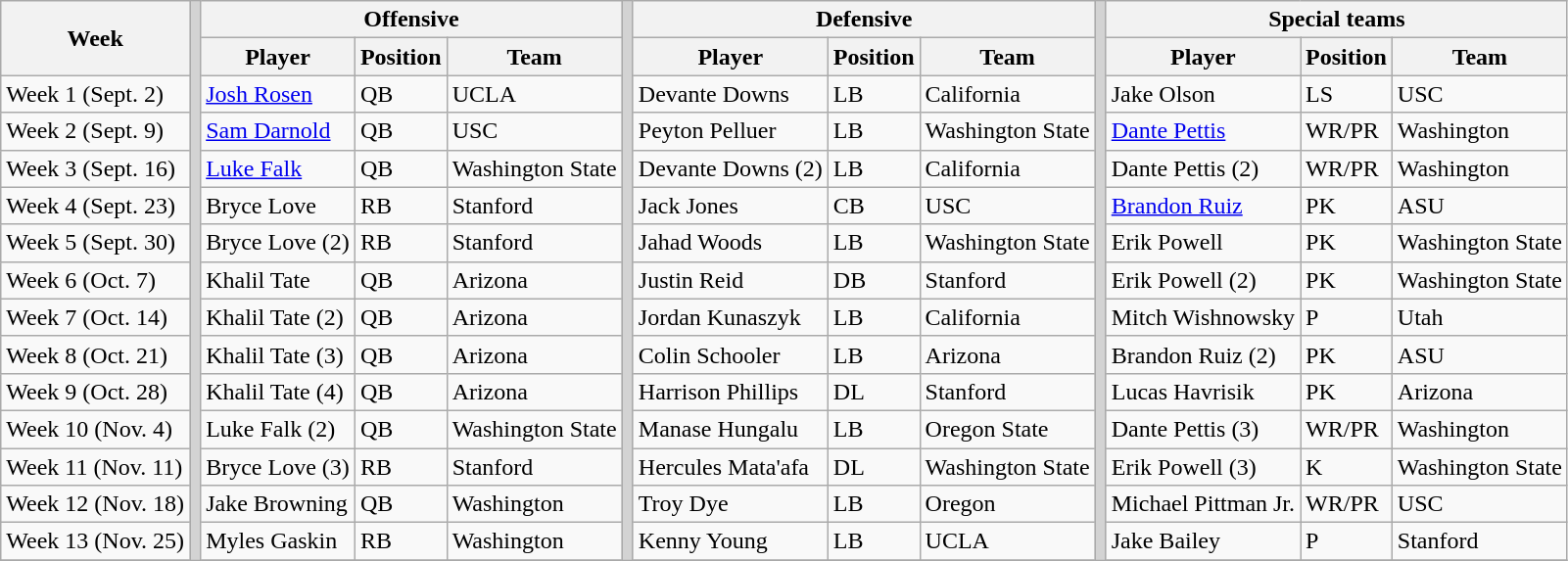<table class="wikitable" border="1">
<tr>
<th rowspan="2">Week</th>
<th rowSpan="16" style="background-color:lightgrey;"></th>
<th colspan="3">Offensive</th>
<th rowSpan="16" style="background-color:lightgrey;"></th>
<th colspan="3">Defensive</th>
<th rowSpan="16" style="background-color:lightgrey;"></th>
<th colspan="3">Special teams</th>
</tr>
<tr>
<th>Player</th>
<th>Position</th>
<th>Team</th>
<th>Player</th>
<th>Position</th>
<th>Team</th>
<th>Player</th>
<th>Position</th>
<th>Team</th>
</tr>
<tr>
<td>Week 1 (Sept. 2) </td>
<td><a href='#'>Josh Rosen</a></td>
<td>QB</td>
<td>UCLA</td>
<td>Devante Downs</td>
<td>LB</td>
<td>California</td>
<td>Jake Olson</td>
<td>LS</td>
<td>USC</td>
</tr>
<tr>
<td>Week 2 (Sept. 9) </td>
<td><a href='#'>Sam Darnold</a></td>
<td>QB</td>
<td>USC</td>
<td>Peyton Pelluer</td>
<td>LB</td>
<td>Washington State</td>
<td><a href='#'>Dante Pettis</a></td>
<td>WR/PR</td>
<td>Washington</td>
</tr>
<tr>
<td>Week 3 (Sept. 16) </td>
<td><a href='#'>Luke Falk</a></td>
<td>QB</td>
<td>Washington State</td>
<td>Devante Downs (2)</td>
<td>LB</td>
<td>California</td>
<td>Dante Pettis (2)</td>
<td>WR/PR</td>
<td>Washington</td>
</tr>
<tr>
<td>Week 4 (Sept. 23) </td>
<td>Bryce Love</td>
<td>RB</td>
<td>Stanford</td>
<td>Jack Jones</td>
<td>CB</td>
<td>USC</td>
<td><a href='#'>Brandon Ruiz</a></td>
<td>PK</td>
<td>ASU</td>
</tr>
<tr>
<td>Week 5 (Sept. 30) </td>
<td>Bryce Love (2)</td>
<td>RB</td>
<td>Stanford</td>
<td>Jahad Woods</td>
<td>LB</td>
<td>Washington State</td>
<td>Erik Powell</td>
<td>PK</td>
<td>Washington State</td>
</tr>
<tr>
<td>Week 6 (Oct. 7)</td>
<td>Khalil Tate</td>
<td>QB</td>
<td>Arizona</td>
<td>Justin Reid</td>
<td>DB</td>
<td>Stanford</td>
<td>Erik Powell (2)</td>
<td>PK</td>
<td>Washington State</td>
</tr>
<tr>
<td>Week 7 (Oct. 14) </td>
<td>Khalil Tate (2)</td>
<td>QB</td>
<td>Arizona</td>
<td>Jordan Kunaszyk</td>
<td>LB</td>
<td>California</td>
<td>Mitch Wishnowsky</td>
<td>P</td>
<td>Utah</td>
</tr>
<tr>
<td>Week 8 (Oct. 21) </td>
<td>Khalil Tate (3)</td>
<td>QB</td>
<td>Arizona</td>
<td>Colin Schooler</td>
<td>LB</td>
<td>Arizona</td>
<td>Brandon Ruiz (2)</td>
<td>PK</td>
<td>ASU</td>
</tr>
<tr>
<td>Week 9 (Oct. 28) </td>
<td>Khalil Tate (4)</td>
<td>QB</td>
<td>Arizona</td>
<td>Harrison Phillips</td>
<td>DL</td>
<td>Stanford</td>
<td>Lucas Havrisik</td>
<td>PK</td>
<td>Arizona</td>
</tr>
<tr>
<td>Week 10 (Nov. 4) </td>
<td>Luke Falk (2)</td>
<td>QB</td>
<td>Washington State</td>
<td>Manase Hungalu</td>
<td>LB</td>
<td>Oregon State</td>
<td>Dante Pettis (3)</td>
<td>WR/PR</td>
<td>Washington</td>
</tr>
<tr>
<td>Week 11 (Nov. 11) </td>
<td>Bryce Love (3)</td>
<td>RB</td>
<td>Stanford</td>
<td>Hercules Mata'afa</td>
<td>DL</td>
<td>Washington State</td>
<td>Erik Powell (3)</td>
<td>K</td>
<td>Washington State</td>
</tr>
<tr>
<td>Week 12 (Nov. 18) </td>
<td>Jake Browning</td>
<td>QB</td>
<td>Washington</td>
<td>Troy Dye</td>
<td>LB</td>
<td>Oregon</td>
<td>Michael Pittman Jr.</td>
<td>WR/PR</td>
<td>USC</td>
</tr>
<tr>
<td>Week 13 (Nov. 25)</td>
<td>Myles Gaskin</td>
<td>RB</td>
<td>Washington</td>
<td>Kenny Young</td>
<td>LB</td>
<td>UCLA</td>
<td>Jake Bailey</td>
<td>P</td>
<td>Stanford</td>
</tr>
<tr>
</tr>
</table>
